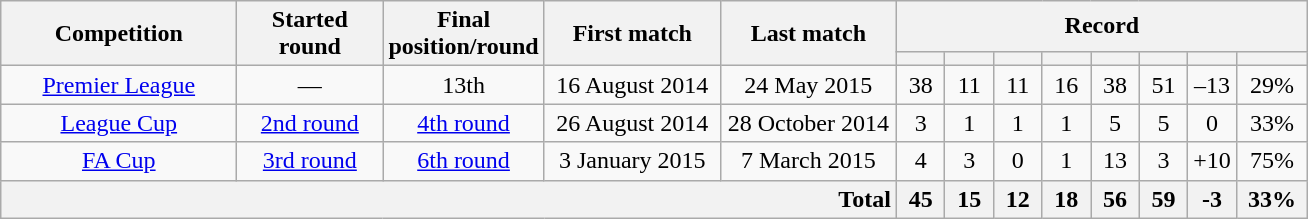<table class="wikitable" style="text-align: center">
<tr>
<th rowspan="2" style="width:150px;">Competition</th>
<th rowspan="2" style="width:90px;">Started round</th>
<th rowspan="2" style="width:90px;">Final position/round</th>
<th rowspan="2" style="width:110px;">First match</th>
<th rowspan="2" style="width:110px;">Last match</th>
<th colspan="8">Record</th>
</tr>
<tr>
<th style="width:25px;"></th>
<th style="width:25px;"></th>
<th style="width:25px;"></th>
<th style="width:25px;"></th>
<th style="width:25px;"></th>
<th style="width:25px;"></th>
<th style="width:25px;"></th>
<th style="width:40px;"></th>
</tr>
<tr>
<td><a href='#'>Premier League</a></td>
<td>—</td>
<td>13th</td>
<td>16 August 2014</td>
<td>24 May 2015</td>
<td>38</td>
<td>11</td>
<td>11</td>
<td>16</td>
<td>38</td>
<td>51</td>
<td>–13</td>
<td>29%</td>
</tr>
<tr>
<td><a href='#'>League Cup</a></td>
<td><a href='#'>2nd round</a></td>
<td><a href='#'>4th round</a></td>
<td>26 August 2014</td>
<td>28 October 2014</td>
<td>3</td>
<td>1</td>
<td>1</td>
<td>1</td>
<td>5</td>
<td>5</td>
<td>0</td>
<td>33%</td>
</tr>
<tr>
<td><a href='#'>FA Cup</a></td>
<td><a href='#'>3rd round</a></td>
<td><a href='#'>6th round</a></td>
<td>3 January 2015</td>
<td>7 March 2015</td>
<td>4</td>
<td>3</td>
<td>0</td>
<td>1</td>
<td>13</td>
<td>3</td>
<td>+10</td>
<td>75%</td>
</tr>
<tr>
<th colspan="5" style="text-align: right;">Total</th>
<th>45</th>
<th>15</th>
<th>12</th>
<th>18</th>
<th>56</th>
<th>59</th>
<th>-3</th>
<th>33%</th>
</tr>
</table>
